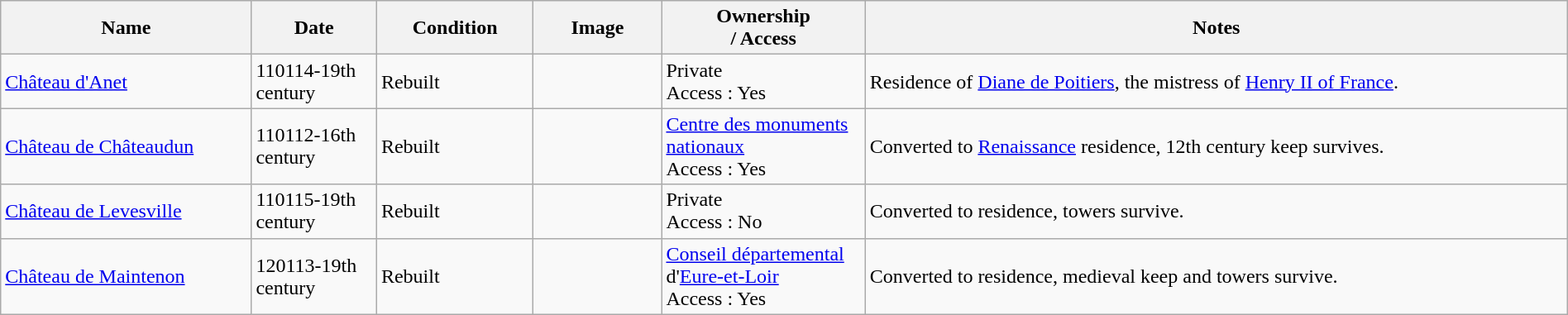<table class="wikitable sortable" width="100%">
<tr>
<th width="16%">Name<br></th>
<th width="8%">Date<br></th>
<th width="10%">Condition<br></th>
<th class="unsortable" width="96px">Image</th>
<th width="13%">Ownership<br>/ Access</th>
<th class="unsortable">Notes</th>
</tr>
<tr>
<td><a href='#'>Château d'Anet</a></td>
<td><span>1101</span>14-19th century</td>
<td>Rebuilt</td>
<td></td>
<td>Private<br>Access : Yes</td>
<td>Residence of <a href='#'>Diane de Poitiers</a>, the mistress of <a href='#'>Henry II of France</a>.</td>
</tr>
<tr>
<td><a href='#'>Château de Châteaudun</a></td>
<td><span>1101</span>12-16th century</td>
<td>Rebuilt</td>
<td></td>
<td><a href='#'>Centre des monuments nationaux</a><br>Access : Yes</td>
<td>Converted to <a href='#'>Renaissance</a> residence, 12th century keep survives.</td>
</tr>
<tr>
<td><a href='#'>Château de Levesville</a></td>
<td><span>1101</span>15-19th century</td>
<td>Rebuilt</td>
<td></td>
<td>Private<br>Access : No</td>
<td>Converted to residence, towers survive.</td>
</tr>
<tr>
<td><a href='#'>Château de Maintenon</a></td>
<td><span>1201</span>13-19th century</td>
<td>Rebuilt</td>
<td></td>
<td><a href='#'>Conseil départemental</a> d'<a href='#'>Eure-et-Loir</a><br>Access : Yes</td>
<td>Converted to residence, medieval keep and towers survive.</td>
</tr>
</table>
